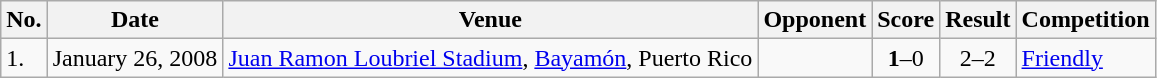<table class="wikitable plainrowheaders sortable">
<tr>
<th>No.</th>
<th>Date</th>
<th>Venue</th>
<th>Opponent</th>
<th>Score</th>
<th>Result</th>
<th>Competition</th>
</tr>
<tr>
<td>1.</td>
<td>January 26, 2008</td>
<td><a href='#'>Juan Ramon Loubriel Stadium</a>, <a href='#'>Bayamón</a>, Puerto Rico</td>
<td></td>
<td align=center><strong>1</strong>–0</td>
<td align=center>2–2</td>
<td><a href='#'>Friendly</a></td>
</tr>
</table>
